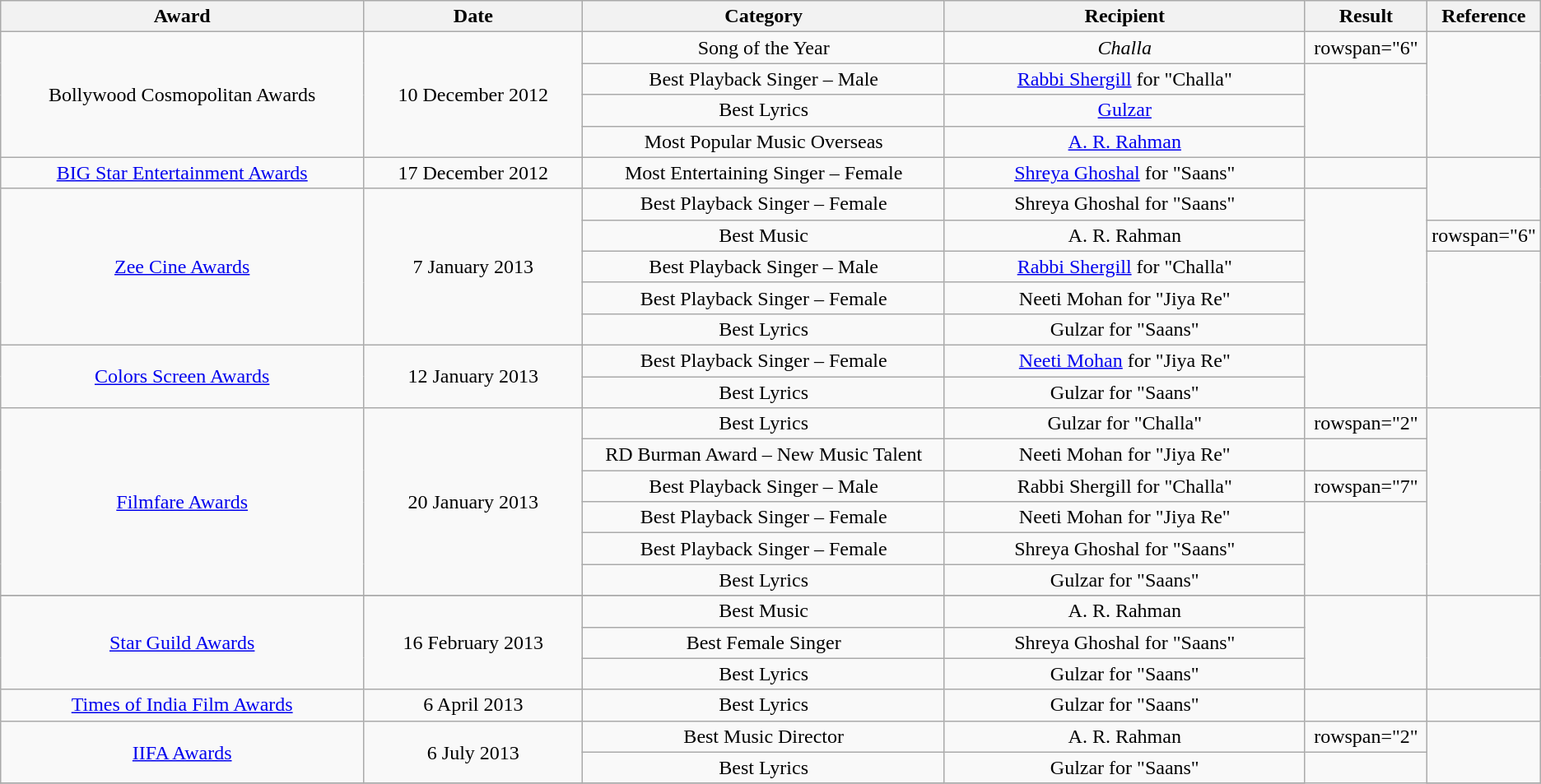<table class="wikitable" style="text-align:center;">
<tr>
<th width="25%" scope="col">Award</th>
<th width="15%" scope="col">Date</th>
<th width="25%" scope="col">Category</th>
<th width="25%" scope="col">Recipient</th>
<th width="8%" scope="col">Result</th>
<th width="2%" scope="col">Reference</th>
</tr>
<tr>
<td rowspan="4">Bollywood Cosmopolitan Awards</td>
<td rowspan="4">10 December 2012</td>
<td>Song of the Year</td>
<td><em>Challa</em></td>
<td>rowspan="6" </td>
<td rowspan="4"></td>
</tr>
<tr>
<td>Best Playback Singer – Male</td>
<td><a href='#'>Rabbi Shergill</a> for "Challa"</td>
</tr>
<tr>
<td>Best Lyrics</td>
<td><a href='#'>Gulzar</a></td>
</tr>
<tr>
<td>Most Popular Music Overseas</td>
<td><a href='#'>A. R. Rahman</a></td>
</tr>
<tr>
<td><a href='#'>BIG Star Entertainment Awards</a></td>
<td>17 December 2012</td>
<td>Most Entertaining Singer – Female</td>
<td><a href='#'>Shreya Ghoshal</a> for "Saans"</td>
<td></td>
</tr>
<tr>
<td rowspan="5"><a href='#'>Zee Cine Awards</a></td>
<td rowspan="5">7 January 2013</td>
<td>Best Playback Singer – Female</td>
<td>Shreya Ghoshal for "Saans"</td>
<td rowspan="5"></td>
</tr>
<tr>
<td>Best Music</td>
<td>A. R. Rahman</td>
<td>rowspan="6" </td>
</tr>
<tr>
<td>Best Playback Singer – Male</td>
<td><a href='#'>Rabbi Shergill</a> for "Challa"</td>
</tr>
<tr>
<td>Best Playback Singer – Female</td>
<td>Neeti Mohan for "Jiya Re"</td>
</tr>
<tr>
<td>Best Lyrics</td>
<td>Gulzar for "Saans"</td>
</tr>
<tr>
<td rowspan="2"><a href='#'>Colors Screen Awards</a></td>
<td rowspan="2">12 January 2013</td>
<td>Best Playback Singer – Female</td>
<td><a href='#'>Neeti Mohan</a> for "Jiya Re"</td>
<td rowspan="2"></td>
</tr>
<tr>
<td>Best Lyrics</td>
<td>Gulzar for "Saans"</td>
</tr>
<tr>
<td rowspan="6"><a href='#'>Filmfare Awards</a></td>
<td rowspan="6">20 January 2013</td>
<td>Best Lyrics</td>
<td>Gulzar for "Challa"</td>
<td>rowspan="2" </td>
<td rowspan="6"></td>
</tr>
<tr>
<td>RD Burman Award – New Music Talent</td>
<td>Neeti Mohan for "Jiya Re"</td>
</tr>
<tr>
<td>Best Playback Singer – Male</td>
<td>Rabbi Shergill for "Challa"</td>
<td>rowspan="7" </td>
</tr>
<tr>
<td>Best Playback Singer – Female</td>
<td>Neeti Mohan for "Jiya Re"</td>
</tr>
<tr>
<td>Best Playback Singer – Female</td>
<td>Shreya Ghoshal for "Saans"</td>
</tr>
<tr>
<td>Best Lyrics</td>
<td>Gulzar for "Saans"</td>
</tr>
<tr>
</tr>
<tr>
<td rowspan="3"><a href='#'>Star Guild Awards</a></td>
<td rowspan="3">16 February 2013</td>
<td>Best Music</td>
<td>A. R. Rahman</td>
<td rowspan="3"></td>
</tr>
<tr>
<td>Best Female Singer</td>
<td>Shreya Ghoshal for "Saans"</td>
</tr>
<tr>
<td>Best Lyrics</td>
<td>Gulzar for "Saans"</td>
</tr>
<tr>
<td><a href='#'>Times of India Film Awards</a></td>
<td>6 April 2013</td>
<td>Best Lyrics</td>
<td>Gulzar for "Saans"</td>
<td></td>
<td></td>
</tr>
<tr>
<td rowspan="2"><a href='#'>IIFA Awards</a></td>
<td rowspan="2">6 July 2013</td>
<td>Best Music Director</td>
<td>A. R. Rahman</td>
<td>rowspan="2" </td>
<td rowspan="2"></td>
</tr>
<tr>
<td>Best Lyrics</td>
<td>Gulzar for "Saans"</td>
</tr>
<tr>
</tr>
</table>
